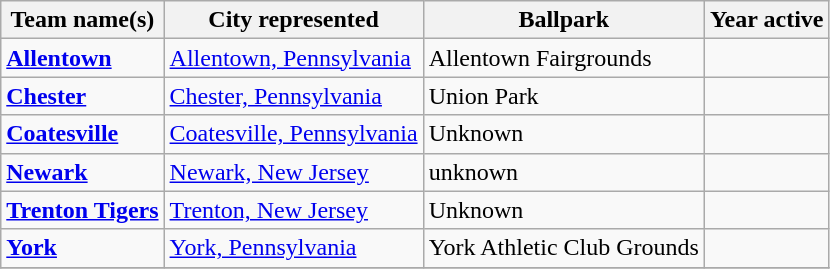<table class="wikitable">
<tr>
<th>Team name(s)</th>
<th>City represented</th>
<th>Ballpark</th>
<th>Year active</th>
</tr>
<tr>
<td><strong><a href='#'>Allentown</a></strong></td>
<td><a href='#'>Allentown, Pennsylvania</a></td>
<td>Allentown Fairgrounds</td>
<td></td>
</tr>
<tr>
<td><strong><a href='#'>Chester</a></strong></td>
<td><a href='#'>Chester, Pennsylvania</a></td>
<td>Union Park</td>
<td></td>
</tr>
<tr>
<td><strong><a href='#'>Coatesville</a></strong></td>
<td><a href='#'>Coatesville, Pennsylvania</a></td>
<td>Unknown</td>
<td></td>
</tr>
<tr>
<td><strong><a href='#'>Newark</a></strong></td>
<td><a href='#'>Newark, New Jersey</a></td>
<td>unknown</td>
<td></td>
</tr>
<tr>
<td><strong><a href='#'>Trenton Tigers</a></strong></td>
<td><a href='#'>Trenton, New Jersey</a></td>
<td>Unknown</td>
<td></td>
</tr>
<tr>
<td><strong><a href='#'>York</a></strong></td>
<td><a href='#'>York, Pennsylvania</a></td>
<td>York Athletic Club Grounds</td>
<td></td>
</tr>
<tr>
</tr>
</table>
